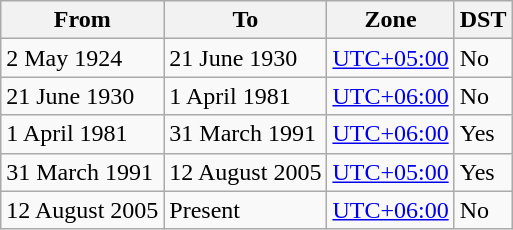<table class=wikitable>
<tr>
<th>From</th>
<th>To</th>
<th>Zone</th>
<th>DST</th>
</tr>
<tr>
<td>2 May 1924</td>
<td>21 June 1930</td>
<td><a href='#'>UTC+05:00</a></td>
<td>No</td>
</tr>
<tr>
<td>21 June 1930</td>
<td>1 April 1981</td>
<td><a href='#'>UTC+06:00</a></td>
<td>No</td>
</tr>
<tr>
<td>1 April 1981</td>
<td>31 March 1991</td>
<td><a href='#'>UTC+06:00</a></td>
<td>Yes</td>
</tr>
<tr>
<td>31 March 1991</td>
<td>12 August 2005</td>
<td><a href='#'>UTC+05:00</a></td>
<td>Yes</td>
</tr>
<tr>
<td>12 August 2005</td>
<td>Present</td>
<td><a href='#'>UTC+06:00</a></td>
<td>No</td>
</tr>
</table>
